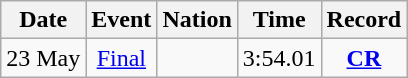<table class="wikitable" style=text-align:center>
<tr>
<th>Date</th>
<th>Event</th>
<th>Nation</th>
<th>Time</th>
<th>Record</th>
</tr>
<tr>
<td>23 May</td>
<td><a href='#'>Final</a></td>
<td align=left></td>
<td>3:54.01</td>
<td><strong><a href='#'>CR</a></strong></td>
</tr>
</table>
